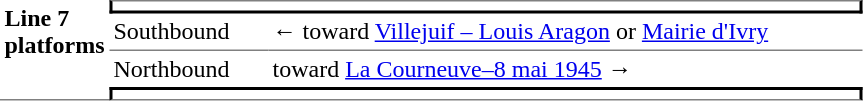<table border=0 cellspacing=0 cellpadding=3>
<tr>
<td style="border-bottom:solid 1px gray;" width=50 rowspan=10 valign=top><strong>Line 7 platforms</strong></td>
<td style="border-top:solid 1px gray;border-right:solid 2px black;border-left:solid 2px black;border-bottom:solid 2px black;text-align:center;" colspan=2></td>
</tr>
<tr>
<td style="border-bottom:solid 1px gray;" width=100>Southbound</td>
<td style="border-bottom:solid 1px gray;" width=390>←   toward <a href='#'>Villejuif – Louis Aragon</a> or <a href='#'>Mairie d'Ivry</a> </td>
</tr>
<tr>
<td>Northbound</td>
<td>   toward <a href='#'>La Courneuve–8 mai 1945</a>  →</td>
</tr>
<tr>
<td style="border-top:solid 2px black;border-right:solid 2px black;border-left:solid 2px black;border-bottom:solid 1px gray;text-align:center;" colspan=2></td>
</tr>
</table>
